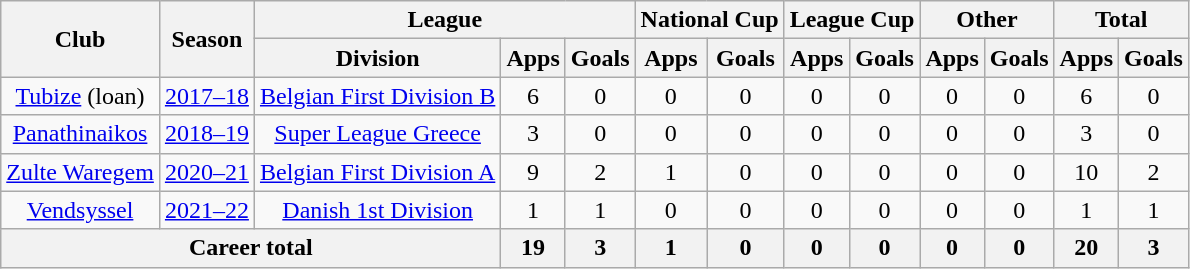<table class="wikitable" style="text-align: center">
<tr>
<th rowspan="2">Club</th>
<th rowspan="2">Season</th>
<th colspan="3">League</th>
<th colspan="2">National Cup</th>
<th colspan="2">League Cup</th>
<th colspan="2">Other</th>
<th colspan="2">Total</th>
</tr>
<tr>
<th>Division</th>
<th>Apps</th>
<th>Goals</th>
<th>Apps</th>
<th>Goals</th>
<th>Apps</th>
<th>Goals</th>
<th>Apps</th>
<th>Goals</th>
<th>Apps</th>
<th>Goals</th>
</tr>
<tr>
<td><a href='#'>Tubize</a> (loan)</td>
<td><a href='#'>2017–18</a></td>
<td><a href='#'>Belgian First Division B</a></td>
<td>6</td>
<td>0</td>
<td>0</td>
<td>0</td>
<td>0</td>
<td>0</td>
<td>0</td>
<td>0</td>
<td>6</td>
<td>0</td>
</tr>
<tr>
<td><a href='#'>Panathinaikos</a></td>
<td><a href='#'>2018–19</a></td>
<td><a href='#'>Super League Greece</a></td>
<td>3</td>
<td>0</td>
<td>0</td>
<td>0</td>
<td>0</td>
<td>0</td>
<td>0</td>
<td>0</td>
<td>3</td>
<td>0</td>
</tr>
<tr>
<td><a href='#'>Zulte Waregem</a></td>
<td><a href='#'>2020–21</a></td>
<td><a href='#'>Belgian First Division A</a></td>
<td>9</td>
<td>2</td>
<td>1</td>
<td>0</td>
<td>0</td>
<td>0</td>
<td>0</td>
<td>0</td>
<td>10</td>
<td>2</td>
</tr>
<tr>
<td><a href='#'>Vendsyssel</a></td>
<td><a href='#'>2021–22</a></td>
<td><a href='#'>Danish 1st Division</a></td>
<td>1</td>
<td>1</td>
<td>0</td>
<td>0</td>
<td>0</td>
<td>0</td>
<td>0</td>
<td>0</td>
<td>1</td>
<td>1</td>
</tr>
<tr>
<th colspan="3">Career total</th>
<th>19</th>
<th>3</th>
<th>1</th>
<th>0</th>
<th>0</th>
<th>0</th>
<th>0</th>
<th>0</th>
<th>20</th>
<th>3</th>
</tr>
</table>
